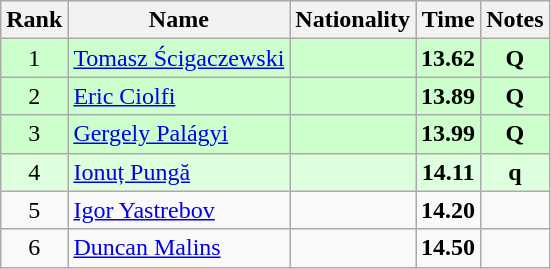<table class="wikitable sortable" style="text-align:center">
<tr>
<th>Rank</th>
<th>Name</th>
<th>Nationality</th>
<th>Time</th>
<th>Notes</th>
</tr>
<tr bgcolor=ccffcc>
<td>1</td>
<td align=left><a href='#'>Tomasz Ścigaczewski</a></td>
<td align=left></td>
<td><strong>13.62</strong></td>
<td><strong>Q</strong></td>
</tr>
<tr bgcolor=ccffcc>
<td>2</td>
<td align=left><a href='#'>Eric Ciolfi</a></td>
<td align=left></td>
<td><strong>13.89</strong></td>
<td><strong>Q</strong></td>
</tr>
<tr bgcolor=ccffcc>
<td>3</td>
<td align=left><a href='#'>Gergely Palágyi</a></td>
<td align=left></td>
<td><strong>13.99</strong></td>
<td><strong>Q</strong></td>
</tr>
<tr bgcolor=ddffdd>
<td>4</td>
<td align=left><a href='#'>Ionuț Pungă</a></td>
<td align=left></td>
<td><strong>14.11</strong></td>
<td><strong>q</strong></td>
</tr>
<tr>
<td>5</td>
<td align=left><a href='#'>Igor Yastrebov</a></td>
<td align=left></td>
<td><strong>14.20</strong></td>
<td></td>
</tr>
<tr>
<td>6</td>
<td align=left><a href='#'>Duncan Malins</a></td>
<td align=left></td>
<td><strong>14.50</strong></td>
<td></td>
</tr>
</table>
